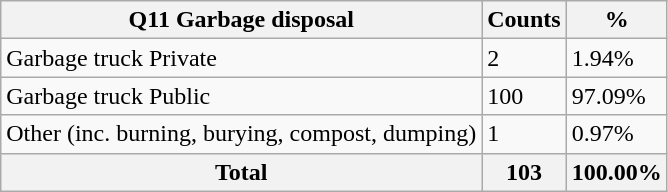<table class="wikitable sortable">
<tr>
<th>Q11 Garbage disposal</th>
<th>Counts</th>
<th>%</th>
</tr>
<tr>
<td>Garbage truck Private</td>
<td>2</td>
<td>1.94%</td>
</tr>
<tr>
<td>Garbage truck Public</td>
<td>100</td>
<td>97.09%</td>
</tr>
<tr>
<td>Other (inc. burning, burying, compost, dumping)</td>
<td>1</td>
<td>0.97%</td>
</tr>
<tr>
<th>Total</th>
<th>103</th>
<th>100.00%</th>
</tr>
</table>
